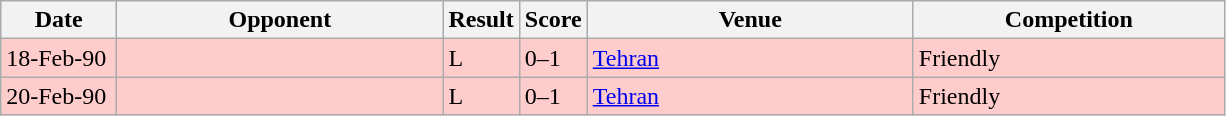<table class="wikitable">
<tr>
<th width=70>Date</th>
<th width=210>Opponent</th>
<th>Result</th>
<th>Score</th>
<th width=210>Venue</th>
<th width=200>Competition</th>
</tr>
<tr bgcolor=#FFCCCC>
<td>18-Feb-90</td>
<td></td>
<td>L</td>
<td>0–1</td>
<td><a href='#'>Tehran</a></td>
<td>Friendly</td>
</tr>
<tr bgcolor=#FFCCCC>
<td>20-Feb-90</td>
<td></td>
<td>L</td>
<td>0–1</td>
<td><a href='#'>Tehran</a></td>
<td>Friendly</td>
</tr>
</table>
